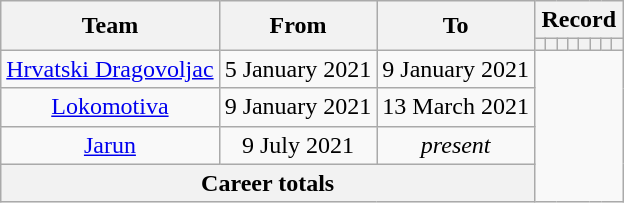<table class="wikitable" style="text-align: center">
<tr>
<th rowspan="2">Team</th>
<th rowspan="2">From</th>
<th rowspan="2">To</th>
<th colspan="8">Record</th>
</tr>
<tr>
<th></th>
<th></th>
<th></th>
<th></th>
<th></th>
<th></th>
<th></th>
<th></th>
</tr>
<tr>
<td><a href='#'>Hrvatski Dragovoljac</a></td>
<td>5 January 2021</td>
<td>9 January 2021<br></td>
</tr>
<tr>
<td><a href='#'>Lokomotiva</a></td>
<td>9 January 2021</td>
<td>13 March 2021<br></td>
</tr>
<tr>
<td><a href='#'>Jarun</a></td>
<td>9 July 2021</td>
<td><em>present</em><br></td>
</tr>
<tr>
<th colspan=3>Career totals<br></th>
</tr>
</table>
